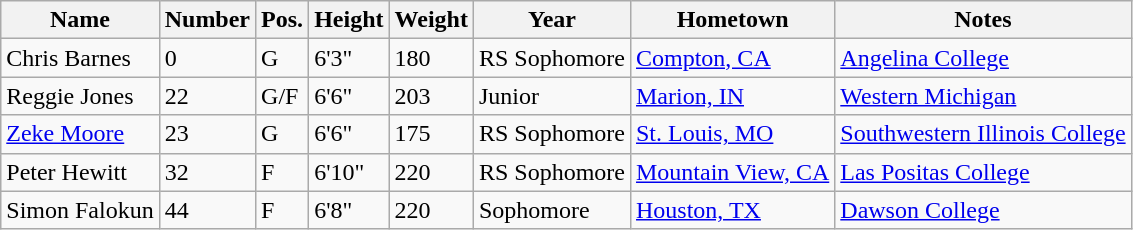<table class="wikitable sortable" border="1">
<tr>
<th>Name</th>
<th>Number</th>
<th>Pos.</th>
<th>Height</th>
<th>Weight</th>
<th>Year</th>
<th>Hometown</th>
<th class="unsortable">Notes</th>
</tr>
<tr>
<td>Chris Barnes</td>
<td>0</td>
<td>G</td>
<td>6'3"</td>
<td>180</td>
<td>RS Sophomore</td>
<td><a href='#'>Compton, CA</a></td>
<td><a href='#'>Angelina College</a></td>
</tr>
<tr>
<td>Reggie Jones</td>
<td>22</td>
<td>G/F</td>
<td>6'6"</td>
<td>203</td>
<td>Junior</td>
<td><a href='#'>Marion, IN</a></td>
<td><a href='#'>Western Michigan</a></td>
</tr>
<tr>
<td><a href='#'>Zeke Moore</a></td>
<td>23</td>
<td>G</td>
<td>6'6"</td>
<td>175</td>
<td>RS Sophomore</td>
<td><a href='#'>St. Louis, MO</a></td>
<td><a href='#'>Southwestern Illinois College</a></td>
</tr>
<tr>
<td>Peter Hewitt</td>
<td>32</td>
<td>F</td>
<td>6'10"</td>
<td>220</td>
<td>RS Sophomore</td>
<td><a href='#'>Mountain View, CA</a></td>
<td><a href='#'>Las Positas College</a></td>
</tr>
<tr>
<td>Simon Falokun</td>
<td>44</td>
<td>F</td>
<td>6'8"</td>
<td>220</td>
<td>Sophomore</td>
<td><a href='#'>Houston, TX</a></td>
<td><a href='#'>Dawson College</a></td>
</tr>
</table>
